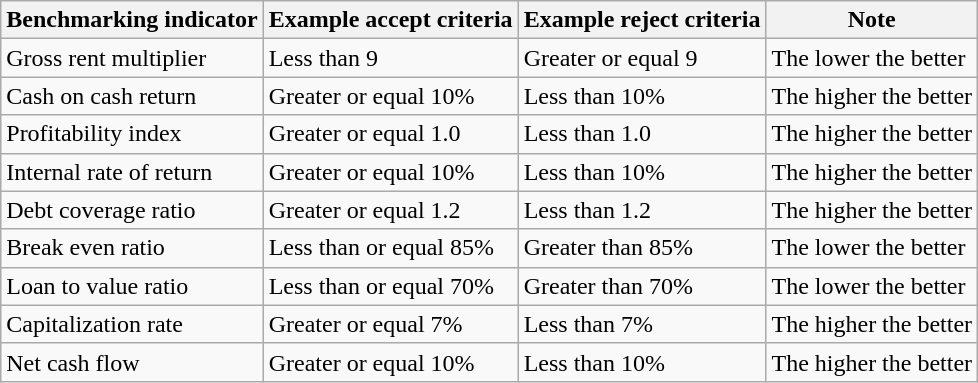<table class="wikitable">
<tr>
<th>Benchmarking indicator</th>
<th>Example accept criteria</th>
<th>Example reject criteria</th>
<th>Note</th>
</tr>
<tr>
<td>Gross rent multiplier</td>
<td>Less than 9</td>
<td>Greater or equal 9</td>
<td>The lower the better</td>
</tr>
<tr>
<td>Cash on cash return</td>
<td>Greater or equal 10%</td>
<td>Less than 10%</td>
<td>The higher the better</td>
</tr>
<tr>
<td>Profitability index</td>
<td>Greater or equal 1.0</td>
<td>Less than 1.0</td>
<td>The higher the better</td>
</tr>
<tr>
<td>Internal rate of return</td>
<td>Greater or equal 10%</td>
<td>Less than 10%</td>
<td>The higher the better</td>
</tr>
<tr>
<td>Debt coverage ratio</td>
<td>Greater or equal 1.2</td>
<td>Less than 1.2</td>
<td>The higher the better</td>
</tr>
<tr>
<td>Break even ratio</td>
<td>Less than or equal 85%</td>
<td>Greater than 85%</td>
<td>The lower the better</td>
</tr>
<tr>
<td>Loan to value ratio</td>
<td>Less than or equal 70%</td>
<td>Greater than 70%</td>
<td>The lower the better</td>
</tr>
<tr>
<td>Capitalization rate</td>
<td>Greater or equal 7%</td>
<td>Less than 7%</td>
<td>The higher the better</td>
</tr>
<tr>
<td>Net cash flow</td>
<td>Greater or equal 10%</td>
<td>Less than 10%</td>
<td>The higher the better</td>
</tr>
</table>
